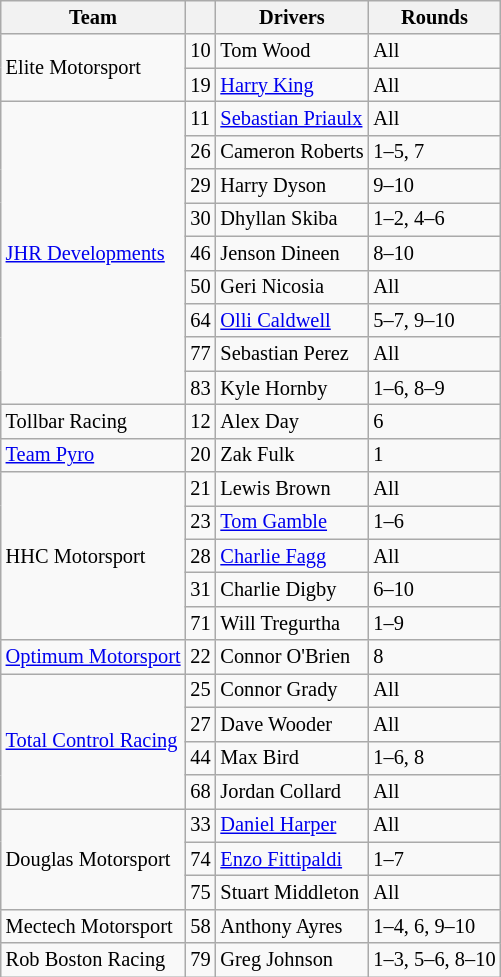<table class="wikitable" style="font-size: 85%">
<tr>
<th>Team</th>
<th></th>
<th>Drivers</th>
<th>Rounds</th>
</tr>
<tr>
<td rowspan=2>Elite Motorsport</td>
<td>10</td>
<td> Tom Wood</td>
<td>All</td>
</tr>
<tr>
<td>19</td>
<td> <a href='#'>Harry King</a></td>
<td>All</td>
</tr>
<tr>
<td rowspan=9><a href='#'>JHR Developments</a></td>
<td>11</td>
<td> <a href='#'>Sebastian Priaulx</a></td>
<td>All</td>
</tr>
<tr>
<td>26</td>
<td nowrap> Cameron Roberts</td>
<td>1–5, 7</td>
</tr>
<tr>
<td>29</td>
<td> Harry Dyson</td>
<td>9–10</td>
</tr>
<tr>
<td>30</td>
<td> Dhyllan Skiba</td>
<td>1–2, 4–6</td>
</tr>
<tr>
<td>46</td>
<td> Jenson Dineen</td>
<td>8–10</td>
</tr>
<tr>
<td>50</td>
<td> Geri Nicosia</td>
<td>All</td>
</tr>
<tr>
<td>64</td>
<td> <a href='#'>Olli Caldwell</a></td>
<td>5–7, 9–10</td>
</tr>
<tr>
<td>77</td>
<td> Sebastian Perez</td>
<td>All</td>
</tr>
<tr>
<td>83</td>
<td> Kyle Hornby</td>
<td>1–6, 8–9</td>
</tr>
<tr>
<td>Tollbar Racing</td>
<td>12</td>
<td> Alex Day</td>
<td>6</td>
</tr>
<tr>
<td><a href='#'>Team Pyro</a></td>
<td>20</td>
<td> Zak Fulk</td>
<td>1</td>
</tr>
<tr>
<td rowspan=5>HHC Motorsport</td>
<td>21</td>
<td> Lewis Brown</td>
<td>All</td>
</tr>
<tr>
<td>23</td>
<td> <a href='#'>Tom Gamble</a></td>
<td>1–6</td>
</tr>
<tr>
<td>28</td>
<td> <a href='#'>Charlie Fagg</a></td>
<td>All</td>
</tr>
<tr>
<td>31</td>
<td> Charlie Digby</td>
<td>6–10</td>
</tr>
<tr>
<td>71</td>
<td> Will Tregurtha</td>
<td>1–9</td>
</tr>
<tr>
<td><a href='#'>Optimum Motorsport</a></td>
<td>22</td>
<td> Connor O'Brien</td>
<td>8</td>
</tr>
<tr>
<td rowspan=4><a href='#'>Total Control Racing</a></td>
<td>25</td>
<td> Connor Grady</td>
<td>All</td>
</tr>
<tr>
<td>27</td>
<td> Dave Wooder</td>
<td>All</td>
</tr>
<tr>
<td>44</td>
<td> Max Bird</td>
<td>1–6, 8</td>
</tr>
<tr>
<td>68</td>
<td> Jordan Collard</td>
<td>All</td>
</tr>
<tr>
<td rowspan=3>Douglas Motorsport</td>
<td>33</td>
<td> <a href='#'>Daniel Harper</a></td>
<td>All</td>
</tr>
<tr>
<td>74</td>
<td> <a href='#'>Enzo Fittipaldi</a></td>
<td>1–7</td>
</tr>
<tr>
<td>75</td>
<td> Stuart Middleton</td>
<td>All</td>
</tr>
<tr>
<td>Mectech Motorsport</td>
<td>58</td>
<td> Anthony Ayres</td>
<td>1–4, 6, 9–10</td>
</tr>
<tr>
<td>Rob Boston Racing</td>
<td>79</td>
<td> Greg Johnson</td>
<td>1–3, 5–6, 8–10</td>
</tr>
</table>
